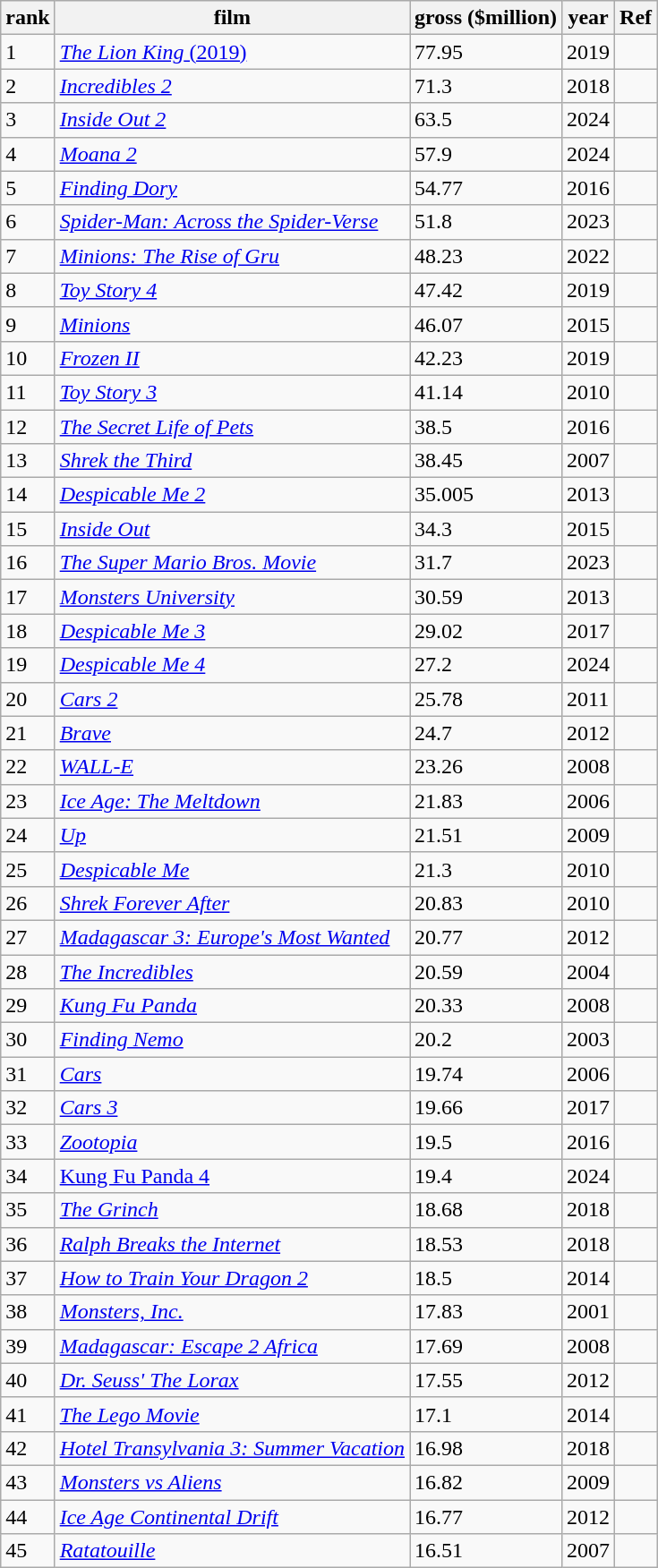<table class="wikitable sortable">
<tr>
<th>rank</th>
<th>film</th>
<th>gross ($million)</th>
<th>year</th>
<th scope="col" class="unsortable">Ref</th>
</tr>
<tr>
<td>1</td>
<td><a href='#'><em>The Lion King</em> (2019)</a></td>
<td>77.95</td>
<td>2019</td>
<td></td>
</tr>
<tr>
<td>2</td>
<td><em><a href='#'>Incredibles 2</a></em></td>
<td>71.3</td>
<td>2018</td>
<td></td>
</tr>
<tr>
<td>3</td>
<td><em><a href='#'>Inside Out 2</a></em></td>
<td>63.5</td>
<td>2024</td>
<td></td>
</tr>
<tr>
<td>4</td>
<td><em><a href='#'>Moana 2</a></em></td>
<td>57.9</td>
<td>2024</td>
<td></td>
</tr>
<tr>
<td>5</td>
<td><em><a href='#'>Finding Dory</a></em></td>
<td>54.77</td>
<td>2016</td>
<td></td>
</tr>
<tr>
<td>6</td>
<td><em><a href='#'>Spider-Man: Across the Spider-Verse</a></em></td>
<td>51.8</td>
<td>2023</td>
<td></td>
</tr>
<tr>
<td>7</td>
<td><em><a href='#'>Minions: The Rise of Gru</a></em></td>
<td>48.23</td>
<td>2022</td>
<td></td>
</tr>
<tr>
<td>8</td>
<td><em><a href='#'>Toy Story 4</a></em></td>
<td>47.42</td>
<td>2019</td>
<td></td>
</tr>
<tr>
<td>9</td>
<td><em><a href='#'>Minions</a></em></td>
<td>46.07</td>
<td>2015</td>
<td></td>
</tr>
<tr>
<td>10</td>
<td><em><a href='#'>Frozen II</a></em></td>
<td>42.23</td>
<td>2019</td>
<td></td>
</tr>
<tr>
<td>11</td>
<td><em><a href='#'>Toy Story 3</a></em></td>
<td>41.14</td>
<td>2010</td>
<td></td>
</tr>
<tr>
<td>12</td>
<td><em><a href='#'>The Secret Life of Pets</a></em></td>
<td>38.5</td>
<td>2016</td>
<td></td>
</tr>
<tr>
<td>13</td>
<td><em><a href='#'>Shrek the Third</a></em></td>
<td>38.45</td>
<td>2007</td>
<td></td>
</tr>
<tr>
<td>14</td>
<td><em><a href='#'>Despicable Me 2</a></em></td>
<td>35.005</td>
<td>2013</td>
<td></td>
</tr>
<tr>
<td>15</td>
<td><em><a href='#'>Inside Out</a></em></td>
<td>34.3</td>
<td>2015</td>
<td></td>
</tr>
<tr>
<td>16</td>
<td><em><a href='#'>The Super Mario Bros. Movie</a></em></td>
<td>31.7</td>
<td>2023</td>
<td></td>
</tr>
<tr>
<td>17</td>
<td><em><a href='#'>Monsters University</a></em></td>
<td>30.59</td>
<td>2013</td>
<td></td>
</tr>
<tr>
<td>18</td>
<td><em><a href='#'>Despicable Me 3</a></em></td>
<td>29.02</td>
<td>2017</td>
<td></td>
</tr>
<tr>
<td>19</td>
<td><em><a href='#'>Despicable Me 4</a></em></td>
<td>27.2</td>
<td>2024</td>
<td></td>
</tr>
<tr>
<td>20</td>
<td><em><a href='#'>Cars 2</a></em></td>
<td>25.78</td>
<td>2011</td>
<td></td>
</tr>
<tr>
<td>21</td>
<td><em><a href='#'>Brave</a></em></td>
<td>24.7</td>
<td>2012</td>
<td></td>
</tr>
<tr>
<td>22</td>
<td><em><a href='#'>WALL-E</a></em></td>
<td>23.26</td>
<td>2008</td>
<td></td>
</tr>
<tr>
<td>23</td>
<td><em><a href='#'>Ice Age: The Meltdown</a></em></td>
<td>21.83</td>
<td>2006</td>
<td></td>
</tr>
<tr>
<td>24</td>
<td><em><a href='#'>Up</a></em></td>
<td>21.51</td>
<td>2009</td>
<td></td>
</tr>
<tr>
<td>25</td>
<td><em><a href='#'>Despicable Me</a></em></td>
<td>21.3</td>
<td>2010</td>
<td></td>
</tr>
<tr>
<td>26</td>
<td><em><a href='#'>Shrek Forever After</a></em></td>
<td>20.83</td>
<td>2010</td>
<td></td>
</tr>
<tr>
<td>27</td>
<td><em><a href='#'>Madagascar 3: Europe's Most Wanted</a></em></td>
<td>20.77</td>
<td>2012</td>
<td></td>
</tr>
<tr>
<td>28</td>
<td><em><a href='#'>The Incredibles</a></em></td>
<td>20.59</td>
<td>2004</td>
<td></td>
</tr>
<tr>
<td>29</td>
<td><em><a href='#'>Kung Fu Panda</a></em></td>
<td>20.33</td>
<td>2008</td>
<td></td>
</tr>
<tr>
<td>30</td>
<td><em><a href='#'>Finding Nemo</a></em></td>
<td>20.2</td>
<td>2003</td>
<td></td>
</tr>
<tr>
<td>31</td>
<td><em><a href='#'>Cars</a></em></td>
<td>19.74</td>
<td>2006</td>
<td></td>
</tr>
<tr>
<td>32</td>
<td><em><a href='#'>Cars 3</a></em></td>
<td>19.66</td>
<td>2017</td>
<td></td>
</tr>
<tr>
<td>33</td>
<td><em><a href='#'>Zootopia</a></em></td>
<td>19.5</td>
<td>2016</td>
<td></td>
</tr>
<tr>
<td>34</td>
<td><a href='#'>Kung Fu Panda 4</a></td>
<td>19.4</td>
<td>2024</td>
<td></td>
</tr>
<tr>
<td>35</td>
<td><em><a href='#'>The Grinch</a></em></td>
<td>18.68</td>
<td>2018</td>
<td></td>
</tr>
<tr>
<td>36</td>
<td><em><a href='#'>Ralph Breaks the Internet</a></em></td>
<td>18.53</td>
<td>2018</td>
<td></td>
</tr>
<tr>
<td>37</td>
<td><em><a href='#'>How to Train Your Dragon 2</a></em></td>
<td>18.5</td>
<td>2014</td>
<td></td>
</tr>
<tr>
<td>38</td>
<td><em><a href='#'>Monsters, Inc.</a></em></td>
<td>17.83</td>
<td>2001</td>
<td></td>
</tr>
<tr>
<td>39</td>
<td><em><a href='#'>Madagascar: Escape 2 Africa</a></em></td>
<td>17.69</td>
<td>2008</td>
<td></td>
</tr>
<tr>
<td>40</td>
<td><em><a href='#'>Dr. Seuss' The Lorax</a></em></td>
<td>17.55</td>
<td>2012</td>
<td></td>
</tr>
<tr>
<td>41</td>
<td><em><a href='#'>The Lego Movie</a></em></td>
<td>17.1</td>
<td>2014</td>
<td></td>
</tr>
<tr>
<td>42</td>
<td><em><a href='#'>Hotel Transylvania 3: Summer Vacation</a></em></td>
<td>16.98</td>
<td>2018</td>
<td></td>
</tr>
<tr>
<td>43</td>
<td><em><a href='#'>Monsters vs Aliens</a></em></td>
<td>16.82</td>
<td>2009</td>
<td></td>
</tr>
<tr>
<td>44</td>
<td><em><a href='#'>Ice Age Continental Drift</a></em></td>
<td>16.77</td>
<td>2012</td>
<td></td>
</tr>
<tr>
<td>45</td>
<td><em><a href='#'>Ratatouille</a></em></td>
<td>16.51</td>
<td>2007</td>
<td></td>
</tr>
</table>
